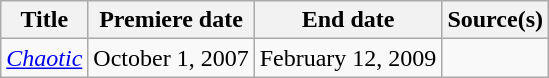<table class="wikitable sortable">
<tr>
<th>Title</th>
<th>Premiere date</th>
<th>End date</th>
<th>Source(s)</th>
</tr>
<tr>
<td><em><a href='#'>Chaotic</a></em></td>
<td>October 1, 2007</td>
<td>February 12, 2009</td>
<td></td>
</tr>
</table>
